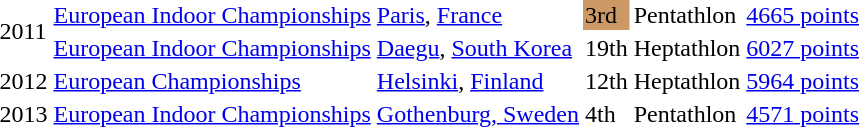<table>
<tr>
<td rowspan=2>2011</td>
<td><a href='#'>European Indoor Championships</a></td>
<td><a href='#'>Paris</a>, <a href='#'>France</a></td>
<td bgcolor="CC9966">3rd</td>
<td>Pentathlon</td>
<td><a href='#'>4665 points</a></td>
</tr>
<tr>
<td><a href='#'>European Indoor Championships</a></td>
<td><a href='#'>Daegu</a>, <a href='#'>South Korea</a></td>
<td>19th</td>
<td>Heptathlon</td>
<td><a href='#'>6027 points</a></td>
</tr>
<tr>
<td>2012</td>
<td><a href='#'>European Championships</a></td>
<td><a href='#'>Helsinki</a>, <a href='#'>Finland</a></td>
<td>12th</td>
<td>Heptathlon</td>
<td><a href='#'>5964 points</a></td>
</tr>
<tr>
<td>2013</td>
<td><a href='#'>European Indoor Championships</a></td>
<td><a href='#'>Gothenburg, Sweden</a></td>
<td>4th</td>
<td>Pentathlon</td>
<td><a href='#'>4571 points</a></td>
</tr>
</table>
